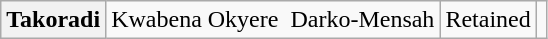<table class="wikitable">
<tr>
<th>Takoradi</th>
<td>Kwabena Okyere  Darko-Mensah</td>
<td>Retained</td>
<td></td>
</tr>
</table>
